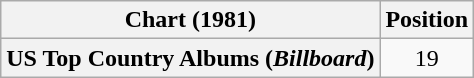<table class="wikitable plainrowheaders" style="text-align:center">
<tr>
<th scope="col">Chart (1981)</th>
<th scope="col">Position</th>
</tr>
<tr>
<th scope="row">US Top Country Albums (<em>Billboard</em>)</th>
<td>19</td>
</tr>
</table>
